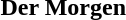<table>
<tr>
<th>Der Morgen</th>
</tr>
<tr>
<td></td>
</tr>
</table>
